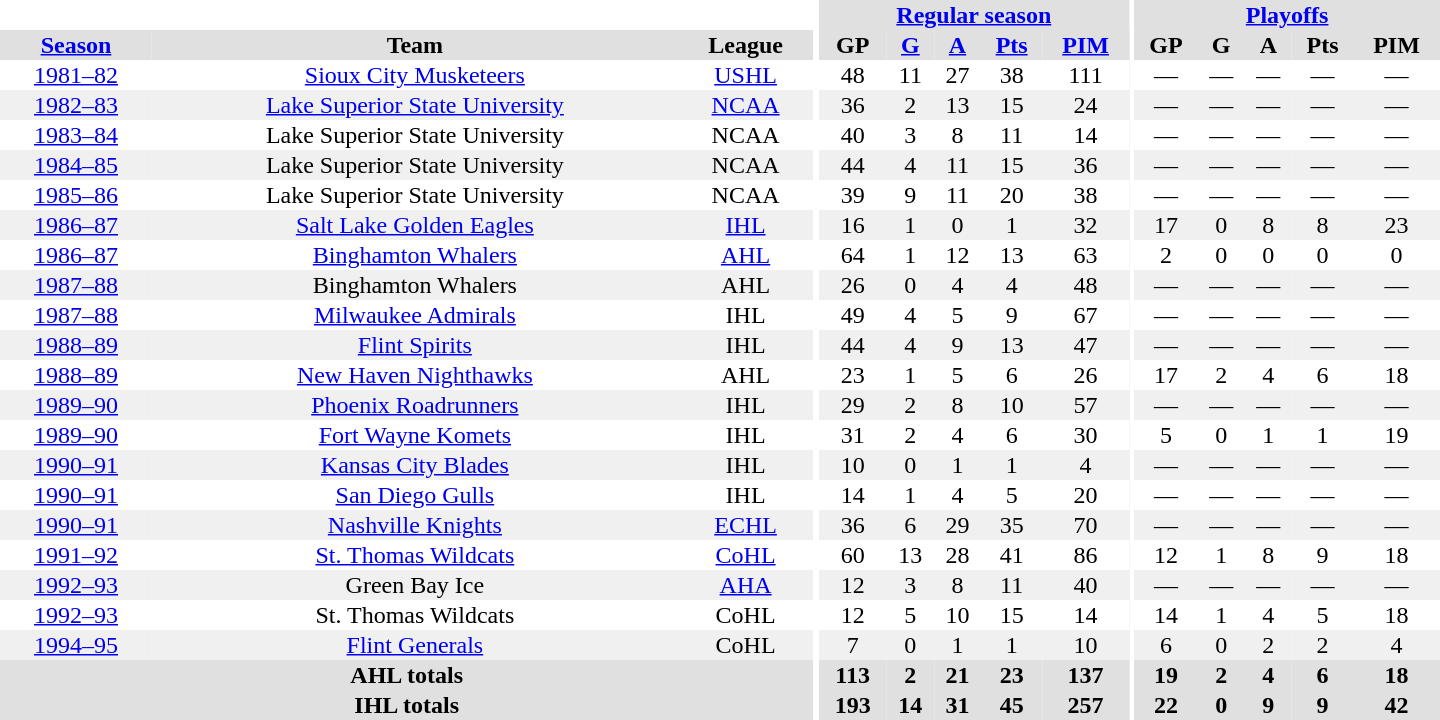<table border="0" cellpadding="1" cellspacing="0" style="text-align:center; width:60em">
<tr bgcolor="#e0e0e0">
<th colspan="3" bgcolor="#ffffff"></th>
<th rowspan="99" bgcolor="#ffffff"></th>
<th colspan="5"><a href='#'>Regular season</a></th>
<th rowspan="99" bgcolor="#ffffff"></th>
<th colspan="5"><a href='#'>Playoffs</a></th>
</tr>
<tr bgcolor="#e0e0e0">
<th><a href='#'>Season</a></th>
<th>Team</th>
<th>League</th>
<th>GP</th>
<th><a href='#'>G</a></th>
<th><a href='#'>A</a></th>
<th><a href='#'>Pts</a></th>
<th><a href='#'>PIM</a></th>
<th>GP</th>
<th>G</th>
<th>A</th>
<th>Pts</th>
<th>PIM</th>
</tr>
<tr>
<td><a href='#'>1981–82</a></td>
<td><a href='#'>Sioux City Musketeers</a></td>
<td><a href='#'>USHL</a></td>
<td>48</td>
<td>11</td>
<td>27</td>
<td>38</td>
<td>111</td>
<td>—</td>
<td>—</td>
<td>—</td>
<td>—</td>
<td>—</td>
</tr>
<tr bgcolor="#f0f0f0">
<td><a href='#'>1982–83</a></td>
<td><a href='#'>Lake Superior State University</a></td>
<td><a href='#'>NCAA</a></td>
<td>36</td>
<td>2</td>
<td>13</td>
<td>15</td>
<td>24</td>
<td>—</td>
<td>—</td>
<td>—</td>
<td>—</td>
<td>—</td>
</tr>
<tr>
<td><a href='#'>1983–84</a></td>
<td>Lake Superior State University</td>
<td>NCAA</td>
<td>40</td>
<td>3</td>
<td>8</td>
<td>11</td>
<td>14</td>
<td>—</td>
<td>—</td>
<td>—</td>
<td>—</td>
<td>—</td>
</tr>
<tr bgcolor="#f0f0f0">
<td><a href='#'>1984–85</a></td>
<td>Lake Superior State University</td>
<td>NCAA</td>
<td>44</td>
<td>4</td>
<td>11</td>
<td>15</td>
<td>36</td>
<td>—</td>
<td>—</td>
<td>—</td>
<td>—</td>
<td>—</td>
</tr>
<tr>
<td><a href='#'>1985–86</a></td>
<td>Lake Superior State University</td>
<td>NCAA</td>
<td>39</td>
<td>9</td>
<td>11</td>
<td>20</td>
<td>38</td>
<td>—</td>
<td>—</td>
<td>—</td>
<td>—</td>
<td>—</td>
</tr>
<tr bgcolor="#f0f0f0">
<td><a href='#'>1986–87</a></td>
<td><a href='#'>Salt Lake Golden Eagles</a></td>
<td><a href='#'>IHL</a></td>
<td>16</td>
<td>1</td>
<td>0</td>
<td>1</td>
<td>32</td>
<td>17</td>
<td>0</td>
<td>8</td>
<td>8</td>
<td>23</td>
</tr>
<tr>
<td><a href='#'>1986–87</a></td>
<td><a href='#'>Binghamton Whalers</a></td>
<td><a href='#'>AHL</a></td>
<td>64</td>
<td>1</td>
<td>12</td>
<td>13</td>
<td>63</td>
<td>2</td>
<td>0</td>
<td>0</td>
<td>0</td>
<td>0</td>
</tr>
<tr bgcolor="#f0f0f0">
<td><a href='#'>1987–88</a></td>
<td>Binghamton Whalers</td>
<td>AHL</td>
<td>26</td>
<td>0</td>
<td>4</td>
<td>4</td>
<td>48</td>
<td>—</td>
<td>—</td>
<td>—</td>
<td>—</td>
<td>—</td>
</tr>
<tr>
<td><a href='#'>1987–88</a></td>
<td><a href='#'>Milwaukee Admirals</a></td>
<td>IHL</td>
<td>49</td>
<td>4</td>
<td>5</td>
<td>9</td>
<td>67</td>
<td>—</td>
<td>—</td>
<td>—</td>
<td>—</td>
<td>—</td>
</tr>
<tr bgcolor="#f0f0f0">
<td><a href='#'>1988–89</a></td>
<td><a href='#'>Flint Spirits</a></td>
<td>IHL</td>
<td>44</td>
<td>4</td>
<td>9</td>
<td>13</td>
<td>47</td>
<td>—</td>
<td>—</td>
<td>—</td>
<td>—</td>
<td>—</td>
</tr>
<tr>
<td><a href='#'>1988–89</a></td>
<td><a href='#'>New Haven Nighthawks</a></td>
<td>AHL</td>
<td>23</td>
<td>1</td>
<td>5</td>
<td>6</td>
<td>26</td>
<td>17</td>
<td>2</td>
<td>4</td>
<td>6</td>
<td>18</td>
</tr>
<tr bgcolor="#f0f0f0">
<td><a href='#'>1989–90</a></td>
<td><a href='#'>Phoenix Roadrunners</a></td>
<td>IHL</td>
<td>29</td>
<td>2</td>
<td>8</td>
<td>10</td>
<td>57</td>
<td>—</td>
<td>—</td>
<td>—</td>
<td>—</td>
<td>—</td>
</tr>
<tr>
<td><a href='#'>1989–90</a></td>
<td><a href='#'>Fort Wayne Komets</a></td>
<td>IHL</td>
<td>31</td>
<td>2</td>
<td>4</td>
<td>6</td>
<td>30</td>
<td>5</td>
<td>0</td>
<td>1</td>
<td>1</td>
<td>19</td>
</tr>
<tr bgcolor="#f0f0f0">
<td><a href='#'>1990–91</a></td>
<td><a href='#'>Kansas City Blades</a></td>
<td>IHL</td>
<td>10</td>
<td>0</td>
<td>1</td>
<td>1</td>
<td>4</td>
<td>—</td>
<td>—</td>
<td>—</td>
<td>—</td>
<td>—</td>
</tr>
<tr>
<td><a href='#'>1990–91</a></td>
<td><a href='#'>San Diego Gulls</a></td>
<td>IHL</td>
<td>14</td>
<td>1</td>
<td>4</td>
<td>5</td>
<td>20</td>
<td>—</td>
<td>—</td>
<td>—</td>
<td>—</td>
<td>—</td>
</tr>
<tr bgcolor="#f0f0f0">
<td><a href='#'>1990–91</a></td>
<td><a href='#'>Nashville Knights</a></td>
<td><a href='#'>ECHL</a></td>
<td>36</td>
<td>6</td>
<td>29</td>
<td>35</td>
<td>70</td>
<td>—</td>
<td>—</td>
<td>—</td>
<td>—</td>
<td>—</td>
</tr>
<tr>
<td><a href='#'>1991–92</a></td>
<td><a href='#'>St. Thomas Wildcats</a></td>
<td><a href='#'>CoHL</a></td>
<td>60</td>
<td>13</td>
<td>28</td>
<td>41</td>
<td>86</td>
<td>12</td>
<td>1</td>
<td>8</td>
<td>9</td>
<td>18</td>
</tr>
<tr bgcolor="#f0f0f0">
<td><a href='#'>1992–93</a></td>
<td>Green Bay Ice</td>
<td><a href='#'>AHA</a></td>
<td>12</td>
<td>3</td>
<td>8</td>
<td>11</td>
<td>40</td>
<td>—</td>
<td>—</td>
<td>—</td>
<td>—</td>
<td>—</td>
</tr>
<tr>
<td><a href='#'>1992–93</a></td>
<td>St. Thomas Wildcats</td>
<td>CoHL</td>
<td>12</td>
<td>5</td>
<td>10</td>
<td>15</td>
<td>14</td>
<td>14</td>
<td>1</td>
<td>4</td>
<td>5</td>
<td>18</td>
</tr>
<tr bgcolor="#f0f0f0">
<td><a href='#'>1994–95</a></td>
<td><a href='#'>Flint Generals</a></td>
<td>CoHL</td>
<td>7</td>
<td>0</td>
<td>1</td>
<td>1</td>
<td>10</td>
<td>6</td>
<td>0</td>
<td>2</td>
<td>2</td>
<td>4</td>
</tr>
<tr>
</tr>
<tr ALIGN="center" bgcolor="#e0e0e0">
<th colspan="3">AHL totals</th>
<th ALIGN="center">113</th>
<th ALIGN="center">2</th>
<th ALIGN="center">21</th>
<th ALIGN="center">23</th>
<th ALIGN="center">137</th>
<th ALIGN="center">19</th>
<th ALIGN="center">2</th>
<th ALIGN="center">4</th>
<th ALIGN="center">6</th>
<th ALIGN="center">18</th>
</tr>
<tr>
</tr>
<tr ALIGN="center" bgcolor="#e0e0e0">
<th colspan="3">IHL totals</th>
<th ALIGN="center">193</th>
<th ALIGN="center">14</th>
<th ALIGN="center">31</th>
<th ALIGN="center">45</th>
<th ALIGN="center">257</th>
<th ALIGN="center">22</th>
<th ALIGN="center">0</th>
<th ALIGN="center">9</th>
<th ALIGN="center">9</th>
<th ALIGN="center">42</th>
</tr>
</table>
